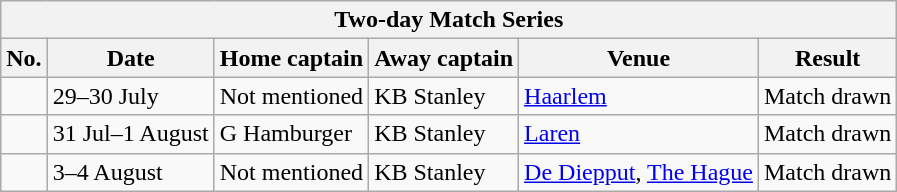<table class="wikitable">
<tr>
<th colspan="9">Two-day Match Series</th>
</tr>
<tr>
<th>No.</th>
<th>Date</th>
<th>Home captain</th>
<th>Away captain</th>
<th>Venue</th>
<th>Result</th>
</tr>
<tr>
<td></td>
<td>29–30 July</td>
<td>Not mentioned</td>
<td>KB Stanley</td>
<td><a href='#'>Haarlem</a></td>
<td>Match drawn</td>
</tr>
<tr>
<td></td>
<td>31 Jul–1 August</td>
<td>G Hamburger</td>
<td>KB Stanley</td>
<td><a href='#'>Laren</a></td>
<td>Match drawn</td>
</tr>
<tr>
<td></td>
<td>3–4 August</td>
<td>Not mentioned</td>
<td>KB Stanley</td>
<td><a href='#'>De Diepput</a>, <a href='#'>The Hague</a></td>
<td>Match drawn</td>
</tr>
</table>
